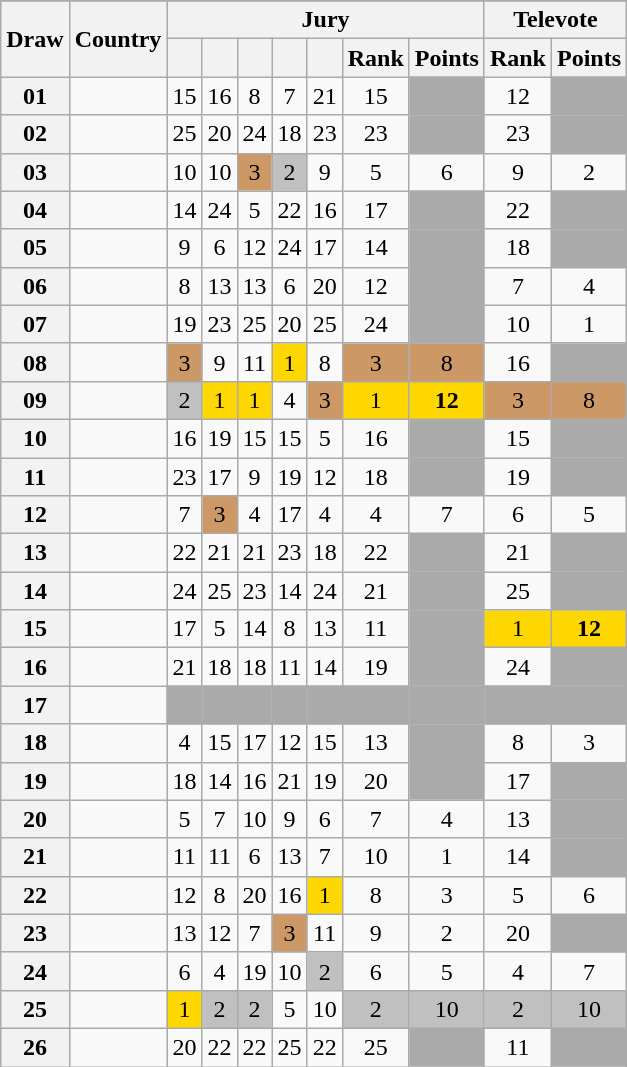<table class="sortable wikitable collapsible plainrowheaders" style="text-align:center;">
<tr>
</tr>
<tr>
<th scope="col" rowspan="2">Draw</th>
<th scope="col" rowspan="2">Country</th>
<th scope="col" colspan="7">Jury</th>
<th scope="col" colspan="2">Televote</th>
</tr>
<tr>
<th scope="col"><small></small></th>
<th scope="col"><small></small></th>
<th scope="col"><small></small></th>
<th scope="col"><small></small></th>
<th scope="col"><small></small></th>
<th scope="col">Rank</th>
<th scope="col">Points</th>
<th scope="col">Rank</th>
<th scope="col">Points</th>
</tr>
<tr>
<th scope="row" style="text-align:center;">01</th>
<td style="text-align:left;"></td>
<td>15</td>
<td>16</td>
<td>8</td>
<td>7</td>
<td>21</td>
<td>15</td>
<td style="background:#AAAAAA;"></td>
<td>12</td>
<td style="background:#AAAAAA;"></td>
</tr>
<tr>
<th scope="row" style="text-align:center;">02</th>
<td style="text-align:left;"></td>
<td>25</td>
<td>20</td>
<td>24</td>
<td>18</td>
<td>23</td>
<td>23</td>
<td style="background:#AAAAAA;"></td>
<td>23</td>
<td style="background:#AAAAAA;"></td>
</tr>
<tr>
<th scope="row" style="text-align:center;">03</th>
<td style="text-align:left;"></td>
<td>10</td>
<td>10</td>
<td style="background:#CC9966;">3</td>
<td style="background:silver;">2</td>
<td>9</td>
<td>5</td>
<td>6</td>
<td>9</td>
<td>2</td>
</tr>
<tr>
<th scope="row" style="text-align:center;">04</th>
<td style="text-align:left;"></td>
<td>14</td>
<td>24</td>
<td>5</td>
<td>22</td>
<td>16</td>
<td>17</td>
<td style="background:#AAAAAA;"></td>
<td>22</td>
<td style="background:#AAAAAA;"></td>
</tr>
<tr>
<th scope="row" style="text-align:center;">05</th>
<td style="text-align:left;"></td>
<td>9</td>
<td>6</td>
<td>12</td>
<td>24</td>
<td>17</td>
<td>14</td>
<td style="background:#AAAAAA;"></td>
<td>18</td>
<td style="background:#AAAAAA;"></td>
</tr>
<tr>
<th scope="row" style="text-align:center;">06</th>
<td style="text-align:left;"></td>
<td>8</td>
<td>13</td>
<td>13</td>
<td>6</td>
<td>20</td>
<td>12</td>
<td style="background:#AAAAAA;"></td>
<td>7</td>
<td>4</td>
</tr>
<tr>
<th scope="row" style="text-align:center;">07</th>
<td style="text-align:left;"></td>
<td>19</td>
<td>23</td>
<td>25</td>
<td>20</td>
<td>25</td>
<td>24</td>
<td style="background:#AAAAAA;"></td>
<td>10</td>
<td>1</td>
</tr>
<tr>
<th scope="row" style="text-align:center;">08</th>
<td style="text-align:left;"></td>
<td style="background:#CC9966;">3</td>
<td>9</td>
<td>11</td>
<td style="background:gold;">1</td>
<td>8</td>
<td style="background:#CC9966;">3</td>
<td style="background:#CC9966;">8</td>
<td>16</td>
<td style="background:#AAAAAA;"></td>
</tr>
<tr>
<th scope="row" style="text-align:center;">09</th>
<td style="text-align:left;"></td>
<td style="background:silver;">2</td>
<td style="background:gold;">1</td>
<td style="background:gold;">1</td>
<td>4</td>
<td style="background:#CC9966;">3</td>
<td style="background:gold;">1</td>
<td style="background:gold;"><strong>12</strong></td>
<td style="background:#CC9966;">3</td>
<td style="background:#CC9966;">8</td>
</tr>
<tr>
<th scope="row" style="text-align:center;">10</th>
<td style="text-align:left;"></td>
<td>16</td>
<td>19</td>
<td>15</td>
<td>15</td>
<td>5</td>
<td>16</td>
<td style="background:#AAAAAA;"></td>
<td>15</td>
<td style="background:#AAAAAA;"></td>
</tr>
<tr>
<th scope="row" style="text-align:center;">11</th>
<td style="text-align:left;"></td>
<td>23</td>
<td>17</td>
<td>9</td>
<td>19</td>
<td>12</td>
<td>18</td>
<td style="background:#AAAAAA;"></td>
<td>19</td>
<td style="background:#AAAAAA;"></td>
</tr>
<tr>
<th scope="row" style="text-align:center;">12</th>
<td style="text-align:left;"></td>
<td>7</td>
<td style="background:#CC9966;">3</td>
<td>4</td>
<td>17</td>
<td>4</td>
<td>4</td>
<td>7</td>
<td>6</td>
<td>5</td>
</tr>
<tr>
<th scope="row" style="text-align:center;">13</th>
<td style="text-align:left;"></td>
<td>22</td>
<td>21</td>
<td>21</td>
<td>23</td>
<td>18</td>
<td>22</td>
<td style="background:#AAAAAA;"></td>
<td>21</td>
<td style="background:#AAAAAA;"></td>
</tr>
<tr>
<th scope="row" style="text-align:center;">14</th>
<td style="text-align:left;"></td>
<td>24</td>
<td>25</td>
<td>23</td>
<td>14</td>
<td>24</td>
<td>21</td>
<td style="background:#AAAAAA;"></td>
<td>25</td>
<td style="background:#AAAAAA;"></td>
</tr>
<tr>
<th scope="row" style="text-align:center;">15</th>
<td style="text-align:left;"></td>
<td>17</td>
<td>5</td>
<td>14</td>
<td>8</td>
<td>13</td>
<td>11</td>
<td style="background:#AAAAAA;"></td>
<td style="background:gold;">1</td>
<td style="background:gold;"><strong>12</strong></td>
</tr>
<tr>
<th scope="row" style="text-align:center;">16</th>
<td style="text-align:left;"></td>
<td>21</td>
<td>18</td>
<td>18</td>
<td>11</td>
<td>14</td>
<td>19</td>
<td style="background:#AAAAAA;"></td>
<td>24</td>
<td style="background:#AAAAAA;"></td>
</tr>
<tr class="sortbottom">
<th scope="row" style="text-align:center;">17</th>
<td style="text-align:left;"></td>
<td style="background:#AAAAAA;"></td>
<td style="background:#AAAAAA;"></td>
<td style="background:#AAAAAA;"></td>
<td style="background:#AAAAAA;"></td>
<td style="background:#AAAAAA;"></td>
<td style="background:#AAAAAA;"></td>
<td style="background:#AAAAAA;"></td>
<td style="background:#AAAAAA;"></td>
<td style="background:#AAAAAA;"></td>
</tr>
<tr>
<th scope="row" style="text-align:center;">18</th>
<td style="text-align:left;"></td>
<td>4</td>
<td>15</td>
<td>17</td>
<td>12</td>
<td>15</td>
<td>13</td>
<td style="background:#AAAAAA;"></td>
<td>8</td>
<td>3</td>
</tr>
<tr>
<th scope="row" style="text-align:center;">19</th>
<td style="text-align:left;"></td>
<td>18</td>
<td>14</td>
<td>16</td>
<td>21</td>
<td>19</td>
<td>20</td>
<td style="background:#AAAAAA;"></td>
<td>17</td>
<td style="background:#AAAAAA;"></td>
</tr>
<tr>
<th scope="row" style="text-align:center;">20</th>
<td style="text-align:left;"></td>
<td>5</td>
<td>7</td>
<td>10</td>
<td>9</td>
<td>6</td>
<td>7</td>
<td>4</td>
<td>13</td>
<td style="background:#AAAAAA;"></td>
</tr>
<tr>
<th scope="row" style="text-align:center;">21</th>
<td style="text-align:left;"></td>
<td>11</td>
<td>11</td>
<td>6</td>
<td>13</td>
<td>7</td>
<td>10</td>
<td>1</td>
<td>14</td>
<td style="background:#AAAAAA;"></td>
</tr>
<tr>
<th scope="row" style="text-align:center;">22</th>
<td style="text-align:left;"></td>
<td>12</td>
<td>8</td>
<td>20</td>
<td>16</td>
<td style="background:gold;">1</td>
<td>8</td>
<td>3</td>
<td>5</td>
<td>6</td>
</tr>
<tr>
<th scope="row" style="text-align:center;">23</th>
<td style="text-align:left;"></td>
<td>13</td>
<td>12</td>
<td>7</td>
<td style="background:#CC9966;">3</td>
<td>11</td>
<td>9</td>
<td>2</td>
<td>20</td>
<td style="background:#AAAAAA;"></td>
</tr>
<tr>
<th scope="row" style="text-align:center;">24</th>
<td style="text-align:left;"></td>
<td>6</td>
<td>4</td>
<td>19</td>
<td>10</td>
<td style="background:silver;">2</td>
<td>6</td>
<td>5</td>
<td>4</td>
<td>7</td>
</tr>
<tr>
<th scope="row" style="text-align:center;">25</th>
<td style="text-align:left;"></td>
<td style="background:gold;">1</td>
<td style="background:silver;">2</td>
<td style="background:silver;">2</td>
<td>5</td>
<td>10</td>
<td style="background:silver;">2</td>
<td style="background:silver;">10</td>
<td style="background:silver;">2</td>
<td style="background:silver;">10</td>
</tr>
<tr>
<th scope="row" style="text-align:center;">26</th>
<td style="text-align:left;"></td>
<td>20</td>
<td>22</td>
<td>22</td>
<td>25</td>
<td>22</td>
<td>25</td>
<td style="background:#AAAAAA;"></td>
<td>11</td>
<td style="background:#AAAAAA;"></td>
</tr>
</table>
